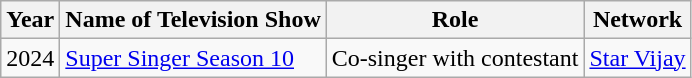<table class="wikitable">
<tr>
<th>Year</th>
<th>Name of Television Show</th>
<th>Role</th>
<th>Network</th>
</tr>
<tr>
<td>2024</td>
<td><a href='#'>Super Singer Season 10</a></td>
<td>Co-singer with contestant</td>
<td><a href='#'>Star Vijay</a></td>
</tr>
</table>
